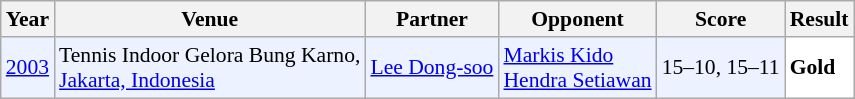<table class="sortable wikitable" style="font-size: 90%;">
<tr>
<th>Year</th>
<th>Venue</th>
<th>Partner</th>
<th>Opponent</th>
<th>Score</th>
<th>Result</th>
</tr>
<tr style="background:#ECF2FF">
<td align="center"><a href='#'>2003</a></td>
<td align="left">Tennis Indoor Gelora Bung Karno,<br><a href='#'>Jakarta, Indonesia</a></td>
<td align="left"> <a href='#'>Lee Dong-soo</a></td>
<td align="left"> <a href='#'>Markis Kido</a> <br>  <a href='#'>Hendra Setiawan</a></td>
<td align="left">15–10, 15–11</td>
<td style="text-align:left; background:white"> <strong>Gold</strong></td>
</tr>
</table>
